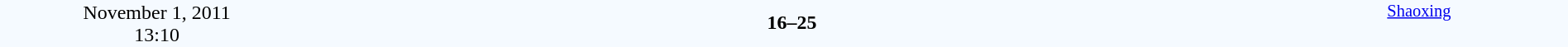<table style="width: 100%; background:#F5FAFF;" cellspacing="0">
<tr>
<td align=center rowspan=3 width=20%>November 1, 2011<br>13:10</td>
</tr>
<tr>
<td width=24% align=right></td>
<td align=center width=13%><strong>16–25</strong></td>
<td width=24%><strong></strong></td>
<td style=font-size:85% rowspan=3 valign=top align=center><a href='#'>Shaoxing</a></td>
</tr>
<tr style=font-size:85%>
<td align=right></td>
<td align=center></td>
<td></td>
</tr>
</table>
